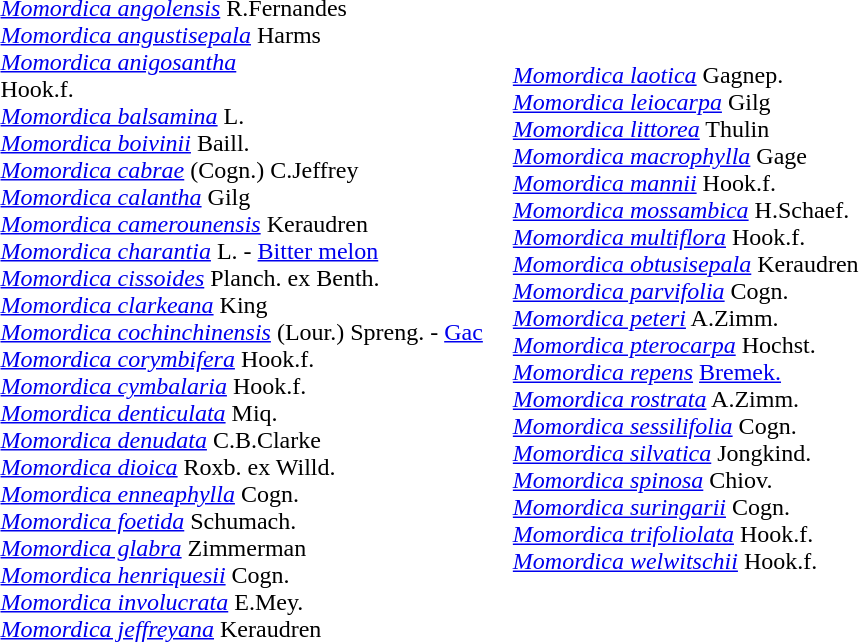<table>
<tr>
<td><br><span><em><a href='#'>Momordica angolensis</a></em></span> <span>R.Fernandes</span><br>
<span><em><a href='#'>Momordica angustisepala</a></em></span> <span>Harms</span><br>
<span><em><a href='#'>Momordica anigosantha</a></em></span> <br><span>Hook.f.</span><br>
<span><em><a href='#'>Momordica balsamina</a></em></span> <span>L.</span><br>
<span><em><a href='#'>Momordica boivinii</a></em></span> <span>Baill.</span><br>
<span><em><a href='#'>Momordica cabrae</a></em></span> <span>(Cogn.) C.Jeffrey</span><br>
<span><em><a href='#'>Momordica calantha</a></em></span> <span>Gilg</span><br>
<span><em><a href='#'>Momordica camerounensis</a></em></span> <span>Keraudren</span><br>
<span><em><a href='#'>Momordica charantia</a></em></span> <span>L.</span> - <span><a href='#'>Bitter melon</a></span><br>
<span><em><a href='#'>Momordica cissoides</a></em></span> <span>Planch. ex Benth.</span><br>
<span><em><a href='#'>Momordica clarkeana</a></em></span> <span>King</span><br>
<span><em><a href='#'>Momordica cochinchinensis</a></em></span> <span>(Lour.) Spreng.</span> - <span><a href='#'>Gac</a></span><br>
<span><em><a href='#'>Momordica corymbifera</a></em></span> <span>Hook.f.</span><br>
<span><em><a href='#'>Momordica cymbalaria</a></em></span> <span>Hook.f.</span><br>
<span><em><a href='#'>Momordica denticulata</a></em></span> <span>Miq.</span><br>
<span><em><a href='#'>Momordica denudata</a></em></span> <span>C.B.Clarke</span><br>
<span><em><a href='#'>Momordica dioica</a></em></span> <span>Roxb. ex Willd.</span><br>
<span><em><a href='#'>Momordica enneaphylla</a></em></span> <span>Cogn.</span><br>
<span><em><a href='#'>Momordica foetida</a></em></span> <span>Schumach.</span><br>
<span><em><a href='#'>Momordica glabra</a></em></span> <span>Zimmerman</span><br>
<span><em><a href='#'>Momordica henriquesii</a></em></span> <span>Cogn.</span><br>
<span><em><a href='#'>Momordica involucrata</a></em></span> <span>E.Mey.</span><br>
<span><em><a href='#'>Momordica jeffreyana</a></em></span> <span>Keraudren</span></td>
<td><br>   </td>
<td><br><span><em><a href='#'>Momordica laotica</a></em></span> <span>Gagnep.</span><br>
<span><em><a href='#'>Momordica leiocarpa</a></em></span> <span>Gilg</span><br>
<span><em><a href='#'>Momordica littorea</a></em></span> <span>Thulin</span><br>
<span><em><a href='#'>Momordica macrophylla</a></em></span> <span>Gage</span><br>
<span><em><a href='#'>Momordica mannii</a></em></span> <span>Hook.f.</span><br>
<span><em><a href='#'>Momordica mossambica</a></em></span> <span>H.Schaef.</span><br>
<span><em><a href='#'>Momordica multiflora</a></em></span> <span>Hook.f.</span><br>
<span><em><a href='#'>Momordica obtusisepala</a></em></span> <span>Keraudren</span><br>
<span><em><a href='#'>Momordica parvifolia</a></em></span> <span>Cogn.</span><br>
<span><em><a href='#'>Momordica peteri</a></em></span> <span>A.Zimm.</span><br>
<span><em><a href='#'>Momordica pterocarpa</a></em></span> <span>Hochst.</span><br>
<span><em><a href='#'>Momordica repens</a></em></span> <span><a href='#'>Bremek.</a></span><br>
<span><em><a href='#'>Momordica rostrata</a></em></span> <span>A.Zimm.</span><br>
<span><em><a href='#'>Momordica sessilifolia</a></em></span> <span>Cogn.</span><br>
<span><em><a href='#'>Momordica silvatica</a></em></span> <span>Jongkind.</span><br>
<span><em><a href='#'>Momordica spinosa</a></em></span> <span>Chiov.</span><br>
<span><em><a href='#'>Momordica suringarii</a></em></span> <span>Cogn.</span><br>
<span><em><a href='#'>Momordica trifoliolata</a></em></span> <span>Hook.f.</span><br>
<span><em><a href='#'>Momordica welwitschii</a></em></span> <span>Hook.f.</span><br></td>
<td></td>
</tr>
</table>
